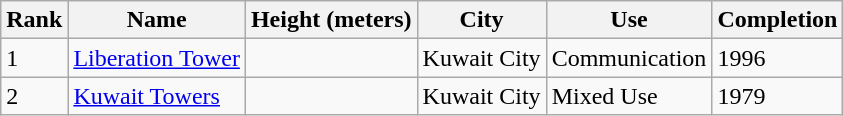<table class="wikitable sortable">
<tr>
<th>Rank</th>
<th>Name</th>
<th>Height (meters)</th>
<th>City</th>
<th>Use</th>
<th>Completion</th>
</tr>
<tr>
<td>1</td>
<td><a href='#'>Liberation Tower</a></td>
<td></td>
<td>Kuwait City</td>
<td>Communication</td>
<td>1996</td>
</tr>
<tr>
<td>2</td>
<td><a href='#'>Kuwait Towers</a></td>
<td></td>
<td>Kuwait City</td>
<td>Mixed Use</td>
<td>1979</td>
</tr>
</table>
